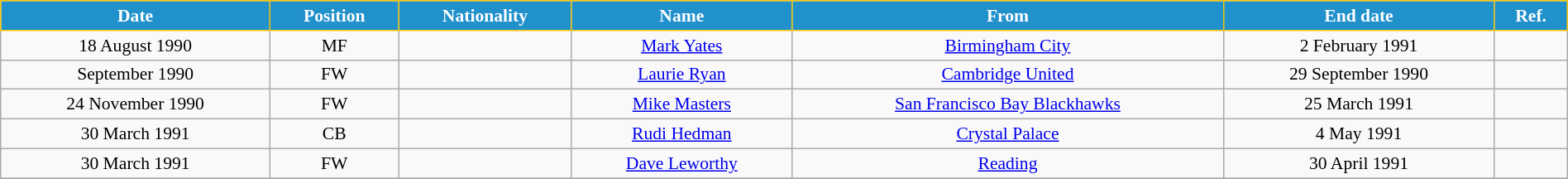<table class="wikitable" style="text-align:center; font-size:90%; width:100%;">
<tr>
<th style="background:#2191CC; color:white; border:1px solid #F7C408; text-align:center;">Date</th>
<th style="background:#2191CC; color:white; border:1px solid #F7C408; text-align:center;">Position</th>
<th style="background:#2191CC; color:white; border:1px solid #F7C408; text-align:center;">Nationality</th>
<th style="background:#2191CC; color:white; border:1px solid #F7C408; text-align:center;">Name</th>
<th style="background:#2191CC; color:white; border:1px solid #F7C408; text-align:center;">From</th>
<th style="background:#2191CC; color:white; border:1px solid #F7C408; text-align:center;">End date</th>
<th style="background:#2191CC; color:white; border:1px solid #F7C408; text-align:center;">Ref.</th>
</tr>
<tr>
<td>18 August 1990</td>
<td>MF</td>
<td></td>
<td><a href='#'>Mark Yates</a></td>
<td> <a href='#'>Birmingham City</a></td>
<td>2 February 1991</td>
<td></td>
</tr>
<tr>
<td>September 1990</td>
<td>FW</td>
<td></td>
<td><a href='#'>Laurie Ryan</a></td>
<td> <a href='#'>Cambridge United</a></td>
<td>29 September 1990</td>
<td></td>
</tr>
<tr>
<td>24 November 1990</td>
<td>FW</td>
<td></td>
<td><a href='#'>Mike Masters</a></td>
<td> <a href='#'>San Francisco Bay Blackhawks</a></td>
<td>25 March 1991</td>
<td></td>
</tr>
<tr>
<td>30 March 1991</td>
<td>CB</td>
<td></td>
<td><a href='#'>Rudi Hedman</a></td>
<td> <a href='#'>Crystal Palace</a></td>
<td>4 May 1991</td>
<td></td>
</tr>
<tr>
<td>30 March 1991</td>
<td>FW</td>
<td></td>
<td><a href='#'>Dave Leworthy</a></td>
<td> <a href='#'>Reading</a></td>
<td>30 April 1991</td>
<td></td>
</tr>
<tr>
</tr>
</table>
